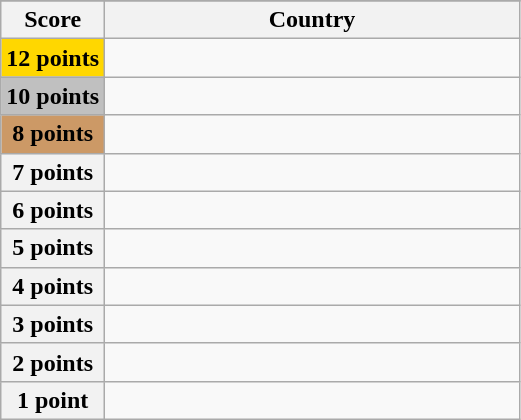<table class="wikitable">
<tr>
</tr>
<tr>
<th scope="col" width="20%">Score</th>
<th scope="col">Country</th>
</tr>
<tr>
<th scope="row" style="background:gold">12 points</th>
<td></td>
</tr>
<tr>
<th scope="row" style="background:silver">10 points</th>
<td></td>
</tr>
<tr>
<th scope="row" style="background:#CC9966">8 points</th>
<td></td>
</tr>
<tr>
<th scope="row" width=20%>7 points</th>
<td></td>
</tr>
<tr>
<th scope="row" width=20%>6 points</th>
<td></td>
</tr>
<tr>
<th scope="row" width=20%>5 points</th>
<td></td>
</tr>
<tr>
<th scope="row" width=20%>4 points</th>
<td></td>
</tr>
<tr>
<th scope="row" width=20%>3 points</th>
<td></td>
</tr>
<tr>
<th scope="row" width=20%>2 points</th>
<td></td>
</tr>
<tr>
<th scope="row" width=20%>1 point</th>
<td></td>
</tr>
</table>
